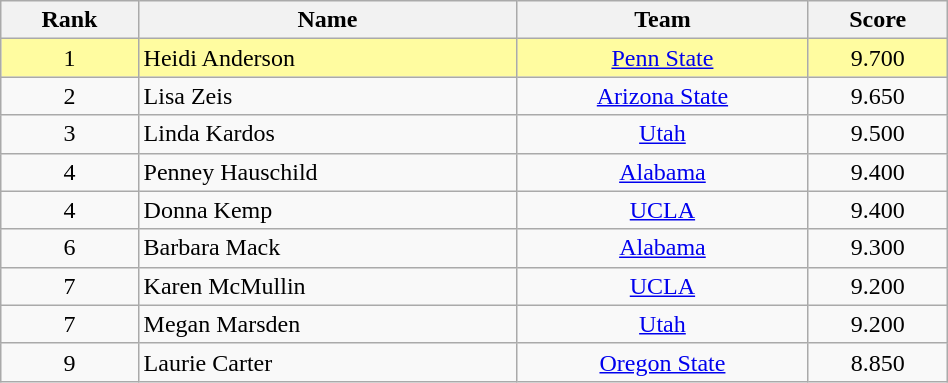<table class="sortable wikitable" style="text-align:center" width=50%>
<tr>
<th>Rank</th>
<th>Name</th>
<th>Team</th>
<th>Score</th>
</tr>
<tr bgcolor=fffca>
<td>1</td>
<td align="left">Heidi Anderson</td>
<td><a href='#'>Penn State</a></td>
<td>9.700</td>
</tr>
<tr>
<td>2</td>
<td align="left">Lisa Zeis</td>
<td><a href='#'>Arizona State</a></td>
<td>9.650</td>
</tr>
<tr>
<td>3</td>
<td align="left">Linda Kardos</td>
<td><a href='#'>Utah</a></td>
<td>9.500</td>
</tr>
<tr>
<td>4</td>
<td align="left">Penney Hauschild</td>
<td><a href='#'>Alabama</a></td>
<td>9.400</td>
</tr>
<tr>
<td>4</td>
<td align="left">Donna Kemp</td>
<td><a href='#'>UCLA</a></td>
<td>9.400</td>
</tr>
<tr>
<td>6</td>
<td align="left">Barbara Mack</td>
<td><a href='#'>Alabama</a></td>
<td>9.300</td>
</tr>
<tr>
<td>7</td>
<td align="left">Karen McMullin</td>
<td><a href='#'>UCLA</a></td>
<td>9.200</td>
</tr>
<tr>
<td>7</td>
<td align="left">Megan Marsden</td>
<td><a href='#'>Utah</a></td>
<td>9.200</td>
</tr>
<tr>
<td>9</td>
<td align="left">Laurie Carter</td>
<td><a href='#'>Oregon State</a></td>
<td>8.850</td>
</tr>
</table>
